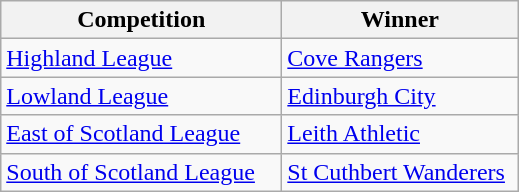<table class="wikitable">
<tr>
<th width=180>Competition</th>
<th width=150>Winner</th>
</tr>
<tr>
<td><a href='#'>Highland League</a></td>
<td><a href='#'>Cove Rangers</a></td>
</tr>
<tr>
<td><a href='#'>Lowland League</a></td>
<td><a href='#'>Edinburgh City</a></td>
</tr>
<tr>
<td><a href='#'>East of Scotland League</a></td>
<td><a href='#'>Leith Athletic</a></td>
</tr>
<tr>
<td><a href='#'>South of Scotland League</a></td>
<td><a href='#'>St Cuthbert Wanderers</a></td>
</tr>
</table>
